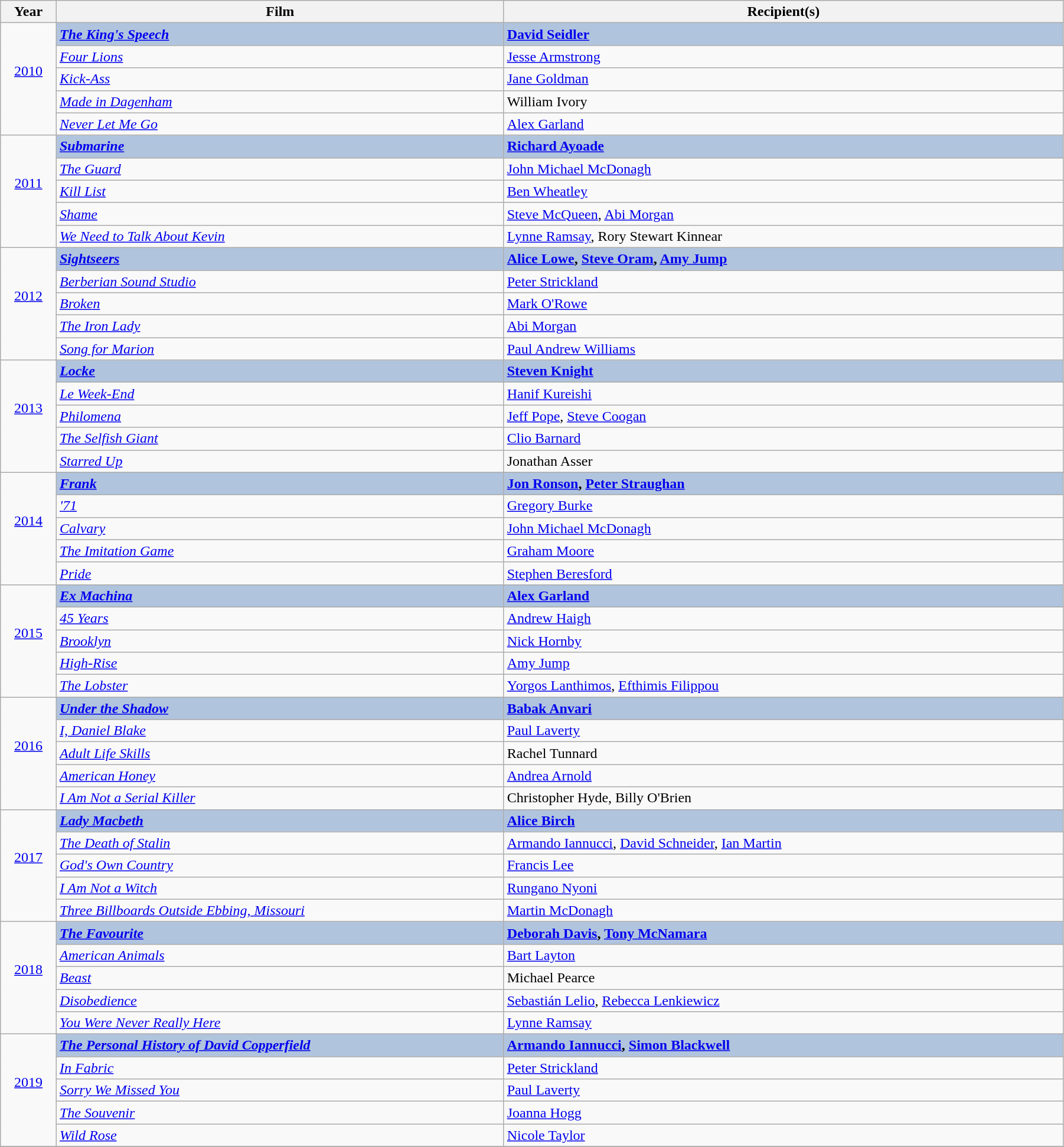<table class="wikitable" width="95%" cellpadding="5">
<tr>
<th width="5%">Year</th>
<th width="40%">Film</th>
<th width="50%">Recipient(s)</th>
</tr>
<tr>
<td rowspan="5" style="text-align:center;"><a href='#'>2010</a><br><br></td>
<td style="background:#B0C4DE"><strong><em><a href='#'>The King's Speech</a></em></strong></td>
<td style="background:#B0C4DE"><strong><a href='#'>David Seidler</a></strong></td>
</tr>
<tr>
<td><em><a href='#'>Four Lions</a></em></td>
<td><a href='#'>Jesse Armstrong</a></td>
</tr>
<tr>
<td><em><a href='#'>Kick-Ass</a></em></td>
<td><a href='#'>Jane Goldman</a></td>
</tr>
<tr>
<td><em><a href='#'>Made in Dagenham</a></em></td>
<td>William Ivory</td>
</tr>
<tr>
<td><em><a href='#'>Never Let Me Go</a></em></td>
<td><a href='#'>Alex Garland</a></td>
</tr>
<tr>
<td rowspan="5" style="text-align:center;"><a href='#'>2011</a><br><br></td>
<td style="background:#B0C4DE"><strong><em><a href='#'>Submarine</a></em></strong></td>
<td style="background:#B0C4DE"><strong><a href='#'>Richard Ayoade</a></strong></td>
</tr>
<tr>
<td><em><a href='#'>The Guard</a></em></td>
<td><a href='#'>John Michael McDonagh</a></td>
</tr>
<tr>
<td><em><a href='#'>Kill List</a></em></td>
<td><a href='#'>Ben Wheatley</a></td>
</tr>
<tr>
<td><em><a href='#'>Shame</a></em></td>
<td><a href='#'>Steve McQueen</a>, <a href='#'>Abi Morgan</a></td>
</tr>
<tr>
<td><em><a href='#'>We Need to Talk About Kevin</a></em></td>
<td><a href='#'>Lynne Ramsay</a>, Rory Stewart Kinnear</td>
</tr>
<tr>
<td rowspan="5" style="text-align:center;"><a href='#'>2012</a><br><br></td>
<td style="background:#B0C4DE"><strong><em><a href='#'>Sightseers</a></em></strong></td>
<td style="background:#B0C4DE"><strong><a href='#'>Alice Lowe</a>, <a href='#'>Steve Oram</a>, <a href='#'>Amy Jump</a></strong></td>
</tr>
<tr>
<td><em><a href='#'>Berberian Sound Studio</a></em></td>
<td><a href='#'>Peter Strickland</a></td>
</tr>
<tr>
<td><em><a href='#'>Broken</a></em></td>
<td><a href='#'>Mark O'Rowe</a></td>
</tr>
<tr>
<td><em><a href='#'>The Iron Lady</a></em></td>
<td><a href='#'>Abi Morgan</a></td>
</tr>
<tr>
<td><em><a href='#'>Song for Marion</a></em></td>
<td><a href='#'>Paul Andrew Williams</a></td>
</tr>
<tr>
<td rowspan="5" style="text-align:center;"><a href='#'>2013</a><br><br></td>
<td style="background:#B0C4DE"><strong><em><a href='#'>Locke</a></em></strong></td>
<td style="background:#B0C4DE"><strong><a href='#'>Steven Knight</a></strong></td>
</tr>
<tr>
<td><em><a href='#'>Le Week-End</a></em></td>
<td><a href='#'>Hanif Kureishi</a></td>
</tr>
<tr>
<td><em><a href='#'>Philomena</a></em></td>
<td><a href='#'>Jeff Pope</a>, <a href='#'>Steve Coogan</a></td>
</tr>
<tr>
<td><em><a href='#'>The Selfish Giant</a></em></td>
<td><a href='#'>Clio Barnard</a></td>
</tr>
<tr>
<td><em><a href='#'>Starred Up</a></em></td>
<td>Jonathan Asser</td>
</tr>
<tr>
<td rowspan="5" style="text-align:center;"><a href='#'>2014</a><br><br></td>
<td style="background:#B0C4DE"><strong><em><a href='#'>Frank</a></em></strong></td>
<td style="background:#B0C4DE"><strong><a href='#'>Jon Ronson</a>, <a href='#'>Peter Straughan</a></strong></td>
</tr>
<tr>
<td><em><a href='#'>'71</a></em></td>
<td><a href='#'>Gregory Burke</a></td>
</tr>
<tr>
<td><em><a href='#'>Calvary</a></em></td>
<td><a href='#'>John Michael McDonagh</a></td>
</tr>
<tr>
<td><em><a href='#'>The Imitation Game</a></em></td>
<td><a href='#'>Graham Moore</a></td>
</tr>
<tr>
<td><em><a href='#'>Pride</a></em></td>
<td><a href='#'>Stephen Beresford</a></td>
</tr>
<tr>
<td rowspan="5" style="text-align:center;"><a href='#'>2015</a><br><br></td>
<td style="background:#B0C4DE"><strong><em><a href='#'>Ex Machina</a></em></strong></td>
<td style="background:#B0C4DE"><strong><a href='#'>Alex Garland</a></strong></td>
</tr>
<tr>
<td><em><a href='#'>45 Years</a></em></td>
<td><a href='#'>Andrew Haigh</a></td>
</tr>
<tr>
<td><em><a href='#'>Brooklyn</a></em></td>
<td><a href='#'>Nick Hornby</a></td>
</tr>
<tr>
<td><em><a href='#'>High-Rise</a></em></td>
<td><a href='#'>Amy Jump</a></td>
</tr>
<tr>
<td><em><a href='#'>The Lobster</a></em></td>
<td><a href='#'>Yorgos Lanthimos</a>, <a href='#'>Efthimis Filippou</a></td>
</tr>
<tr>
<td rowspan="5" style="text-align:center;"><a href='#'>2016</a><br><br></td>
<td style="background:#B0C4DE"><strong><em><a href='#'>Under the Shadow</a></em></strong></td>
<td style="background:#B0C4DE"><strong><a href='#'>Babak Anvari</a></strong></td>
</tr>
<tr>
<td><em><a href='#'>I, Daniel Blake</a></em></td>
<td><a href='#'>Paul Laverty</a></td>
</tr>
<tr>
<td><em><a href='#'>Adult Life Skills</a></em></td>
<td>Rachel Tunnard</td>
</tr>
<tr>
<td><em><a href='#'>American Honey</a></em></td>
<td><a href='#'>Andrea Arnold</a></td>
</tr>
<tr>
<td><em><a href='#'>I Am Not a Serial Killer</a></em></td>
<td>Christopher Hyde, Billy O'Brien</td>
</tr>
<tr>
<td rowspan="5" style="text-align:center;"><a href='#'>2017</a> <br><br></td>
<td style="background:#B0C4DE"><strong><em><a href='#'>Lady Macbeth</a></em></strong></td>
<td style="background:#B0C4DE"><strong><a href='#'>Alice Birch</a></strong></td>
</tr>
<tr>
<td><em><a href='#'>The Death of Stalin</a></em></td>
<td><a href='#'>Armando Iannucci</a>, <a href='#'>David Schneider</a>, <a href='#'>Ian Martin</a></td>
</tr>
<tr>
<td><em><a href='#'>God's Own Country</a></em></td>
<td><a href='#'>Francis Lee</a></td>
</tr>
<tr>
<td><em><a href='#'>I Am Not a Witch</a></em></td>
<td><a href='#'>Rungano Nyoni</a></td>
</tr>
<tr>
<td><em><a href='#'>Three Billboards Outside Ebbing, Missouri</a></em></td>
<td><a href='#'>Martin McDonagh</a></td>
</tr>
<tr>
<td rowspan="5" style="text-align:center;"><a href='#'>2018</a> <br><br></td>
<td style="background:#B0C4DE"><strong><em><a href='#'>The Favourite</a></em></strong></td>
<td style="background:#B0C4DE"><strong><a href='#'>Deborah Davis</a>, <a href='#'>Tony McNamara</a></strong></td>
</tr>
<tr>
<td><em><a href='#'>American Animals</a></em></td>
<td><a href='#'>Bart Layton</a></td>
</tr>
<tr>
<td><em><a href='#'>Beast</a></em></td>
<td>Michael Pearce</td>
</tr>
<tr>
<td><em><a href='#'>Disobedience</a></em></td>
<td><a href='#'>Sebastián Lelio</a>, <a href='#'>Rebecca Lenkiewicz</a></td>
</tr>
<tr>
<td><em><a href='#'>You Were Never Really Here</a></em></td>
<td><a href='#'>Lynne Ramsay</a></td>
</tr>
<tr>
<td rowspan="5" style="text-align:center;"><a href='#'>2019</a> <br><br></td>
<td style="background:#B0C4DE"><strong><em><a href='#'>The Personal History of David Copperfield</a></em></strong></td>
<td style="background:#B0C4DE"><strong><a href='#'>Armando Iannucci</a>, <a href='#'>Simon Blackwell</a></strong></td>
</tr>
<tr>
<td><em><a href='#'>In Fabric</a></em></td>
<td><a href='#'>Peter Strickland</a></td>
</tr>
<tr>
<td><em><a href='#'>Sorry We Missed You</a></em></td>
<td><a href='#'>Paul Laverty</a></td>
</tr>
<tr>
<td><em><a href='#'>The Souvenir</a></em></td>
<td><a href='#'>Joanna Hogg</a></td>
</tr>
<tr>
<td><em><a href='#'>Wild Rose</a></em></td>
<td><a href='#'>Nicole Taylor</a></td>
</tr>
<tr>
</tr>
</table>
